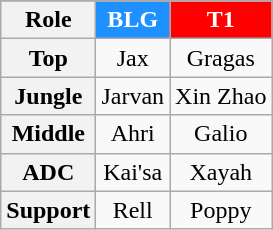<table class="wikitable plainrowheaders" style="text-align:center;margin:0">
<tr>
</tr>
<tr>
<th>Role</th>
<th style="background:DodgerBlue; color:white;">BLG</th>
<th style="background:Red; color:white;">T1</th>
</tr>
<tr>
<th scope=row style="text-align:center">Top</th>
<td>Jax</td>
<td>Gragas</td>
</tr>
<tr>
<th scope=row style="text-align:center">Jungle</th>
<td>Jarvan</td>
<td>Xin Zhao</td>
</tr>
<tr>
<th scope=row style="text-align:center">Middle</th>
<td>Ahri</td>
<td>Galio</td>
</tr>
<tr>
<th scope=row style="text-align:center">ADC</th>
<td>Kai'sa</td>
<td>Xayah</td>
</tr>
<tr>
<th scope=row style="text-align:center">Support</th>
<td>Rell</td>
<td>Poppy</td>
</tr>
</table>
